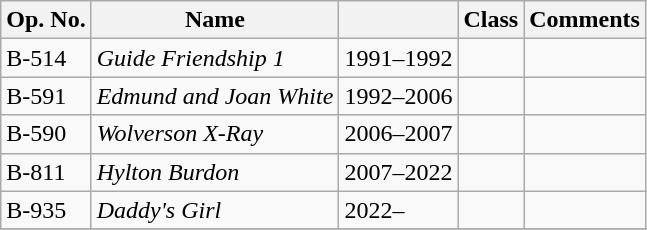<table class="wikitable">
<tr>
<th>Op. No.</th>
<th>Name</th>
<th></th>
<th>Class</th>
<th>Comments</th>
</tr>
<tr>
<td>B-514</td>
<td><em>Guide Friendship 1</em></td>
<td>1991–1992</td>
<td></td>
<td></td>
</tr>
<tr>
<td>B-591</td>
<td><em>Edmund and Joan White</em></td>
<td>1992–2006</td>
<td></td>
<td></td>
</tr>
<tr>
<td>B-590</td>
<td><em>Wolverson X-Ray</em></td>
<td>2006–2007</td>
<td></td>
<td></td>
</tr>
<tr>
<td>B-811</td>
<td><em>Hylton Burdon</em></td>
<td>2007–2022</td>
<td></td>
<td></td>
</tr>
<tr>
<td>B-935</td>
<td><em>Daddy's Girl</em></td>
<td>2022–</td>
<td></td>
<td></td>
</tr>
<tr>
</tr>
</table>
